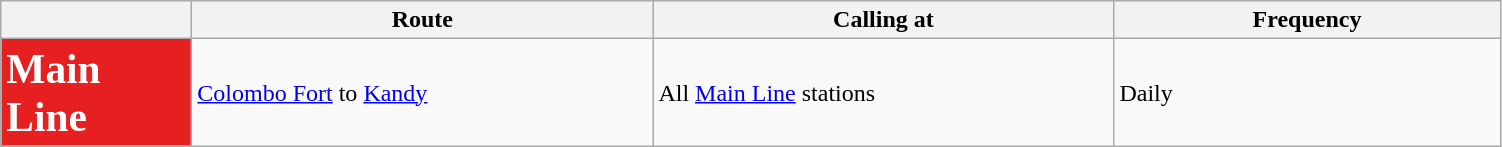<table class="wikitable">
<tr>
<th colspan="1"></th>
<th>Route</th>
<th>Calling at</th>
<th>Frequency</th>
</tr>
<tr>
<td style="background:#E62020; color:White" width="120px"><big><big><big><strong>Main Line</strong></big></big></big></td>
<td width="300px"><a href='#'>Colombo Fort</a> to <a href='#'>Kandy</a></td>
<td width="300px">All <a href='#'>Main Line</a> stations</td>
<td width="250px">Daily<br></td>
</tr>
</table>
